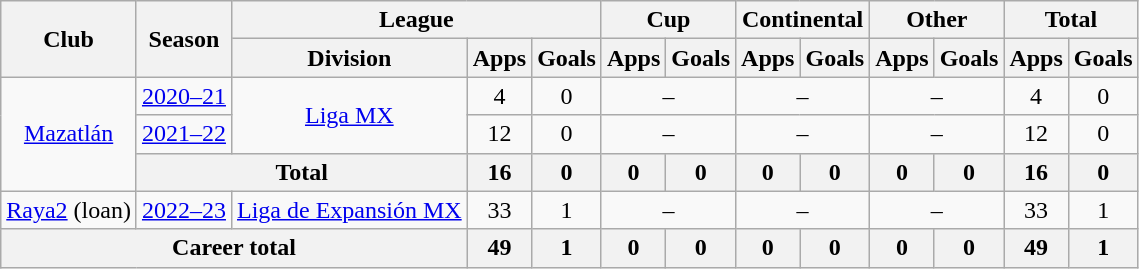<table class="wikitable" style="text-align: center">
<tr>
<th rowspan="2">Club</th>
<th rowspan="2">Season</th>
<th colspan="3">League</th>
<th colspan="2">Cup</th>
<th colspan="2">Continental</th>
<th colspan="2">Other</th>
<th colspan="2">Total</th>
</tr>
<tr>
<th>Division</th>
<th>Apps</th>
<th>Goals</th>
<th>Apps</th>
<th>Goals</th>
<th>Apps</th>
<th>Goals</th>
<th>Apps</th>
<th>Goals</th>
<th>Apps</th>
<th>Goals</th>
</tr>
<tr>
<td rowspan="3"><a href='#'>Mazatlán</a></td>
<td><a href='#'>2020–21</a></td>
<td rowspan="2"><a href='#'>Liga MX</a></td>
<td>4</td>
<td>0</td>
<td colspan="2">–</td>
<td colspan="2">–</td>
<td colspan="2">–</td>
<td>4</td>
<td>0</td>
</tr>
<tr>
<td><a href='#'>2021–22</a></td>
<td>12</td>
<td>0</td>
<td colspan="2">–</td>
<td colspan="2">–</td>
<td colspan="2">–</td>
<td>12</td>
<td>0</td>
</tr>
<tr>
<th colspan="2">Total</th>
<th>16</th>
<th>0</th>
<th>0</th>
<th>0</th>
<th>0</th>
<th>0</th>
<th>0</th>
<th>0</th>
<th>16</th>
<th>0</th>
</tr>
<tr>
<td rowspan="1"><a href='#'>Raya2</a> (loan)</td>
<td><a href='#'>2022–23</a></td>
<td rowspan="1"><a href='#'>Liga de Expansión MX</a></td>
<td>33</td>
<td>1</td>
<td colspan="2">–</td>
<td colspan="2">–</td>
<td colspan="2">–</td>
<td>33</td>
<td>1</td>
</tr>
<tr>
<th colspan=3>Career total</th>
<th>49</th>
<th>1</th>
<th>0</th>
<th>0</th>
<th>0</th>
<th>0</th>
<th>0</th>
<th>0</th>
<th>49</th>
<th>1</th>
</tr>
</table>
